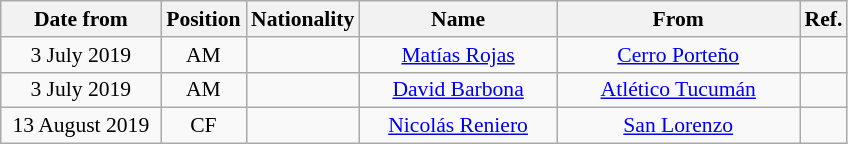<table class="wikitable" style="text-align:center; font-size:90%; ">
<tr>
<th style="background:#; color:#; width:100px;">Date from</th>
<th style="background:#; color:#; width:50px;">Position</th>
<th style="background:#; color:#; width:50px;">Nationality</th>
<th style="background:#; color:#; width:125px;">Name</th>
<th style="background:#; color:#; width:155px;">From</th>
<th style="background:#; color:#; width:25px;">Ref.</th>
</tr>
<tr>
<td>3 July 2019</td>
<td>AM</td>
<td></td>
<td><a href='#'>Matías Rojas</a></td>
<td> <a href='#'>Cerro Porteño</a></td>
<td></td>
</tr>
<tr>
<td>3 July 2019</td>
<td>AM</td>
<td></td>
<td><a href='#'>David Barbona</a></td>
<td> <a href='#'>Atlético Tucumán</a></td>
<td></td>
</tr>
<tr>
<td>13 August 2019</td>
<td>CF</td>
<td></td>
<td><a href='#'>Nicolás Reniero</a></td>
<td> <a href='#'>San Lorenzo</a></td>
<td></td>
</tr>
</table>
